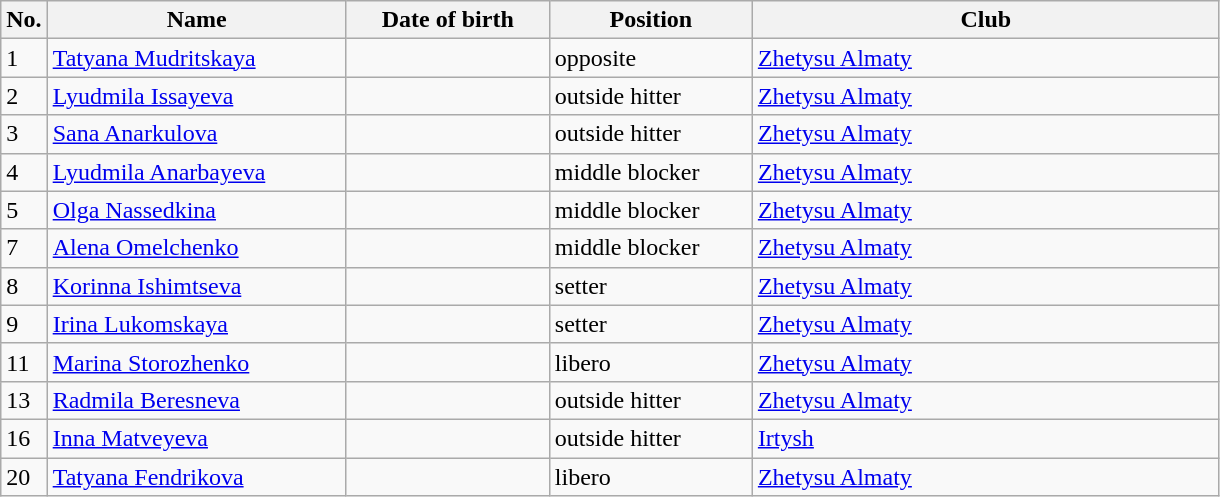<table class=wikitable sortable style=font-size:100%; text-align:center;>
<tr>
<th>No.</th>
<th style=width:12em>Name</th>
<th style=width:8em>Date of birth</th>
<th style=width:8em>Position</th>
<th style=width:19em>Club</th>
</tr>
<tr>
<td>1</td>
<td><a href='#'>Tatyana Mudritskaya</a></td>
<td></td>
<td>opposite</td>
<td> <a href='#'>Zhetysu Almaty</a></td>
</tr>
<tr>
<td>2</td>
<td><a href='#'>Lyudmila Issayeva</a></td>
<td></td>
<td>outside hitter</td>
<td> <a href='#'>Zhetysu Almaty</a></td>
</tr>
<tr>
<td>3</td>
<td><a href='#'>Sana Anarkulova</a></td>
<td></td>
<td>outside hitter</td>
<td> <a href='#'>Zhetysu Almaty</a></td>
</tr>
<tr>
<td>4</td>
<td><a href='#'>Lyudmila Anarbayeva</a></td>
<td></td>
<td>middle blocker</td>
<td> <a href='#'>Zhetysu Almaty</a></td>
</tr>
<tr>
<td>5</td>
<td><a href='#'>Olga Nassedkina</a></td>
<td></td>
<td>middle blocker</td>
<td> <a href='#'>Zhetysu Almaty</a></td>
</tr>
<tr>
<td>7</td>
<td><a href='#'>Alena Omelchenko</a></td>
<td></td>
<td>middle blocker</td>
<td> <a href='#'>Zhetysu Almaty</a></td>
</tr>
<tr>
<td>8</td>
<td><a href='#'>Korinna Ishimtseva </a></td>
<td></td>
<td>setter</td>
<td> <a href='#'>Zhetysu Almaty</a></td>
</tr>
<tr>
<td>9</td>
<td><a href='#'>Irina Lukomskaya</a></td>
<td></td>
<td>setter</td>
<td> <a href='#'>Zhetysu Almaty</a></td>
</tr>
<tr>
<td>11</td>
<td><a href='#'>Marina Storozhenko</a></td>
<td></td>
<td>libero</td>
<td> <a href='#'>Zhetysu Almaty</a></td>
</tr>
<tr>
<td>13</td>
<td><a href='#'>Radmila Beresneva</a></td>
<td></td>
<td>outside hitter</td>
<td> <a href='#'>Zhetysu Almaty</a></td>
</tr>
<tr>
<td>16</td>
<td><a href='#'>Inna Matveyeva</a></td>
<td></td>
<td>outside hitter</td>
<td> <a href='#'>Irtysh</a></td>
</tr>
<tr>
<td>20</td>
<td><a href='#'>Tatyana Fendrikova</a></td>
<td></td>
<td>libero</td>
<td> <a href='#'>Zhetysu Almaty</a></td>
</tr>
</table>
